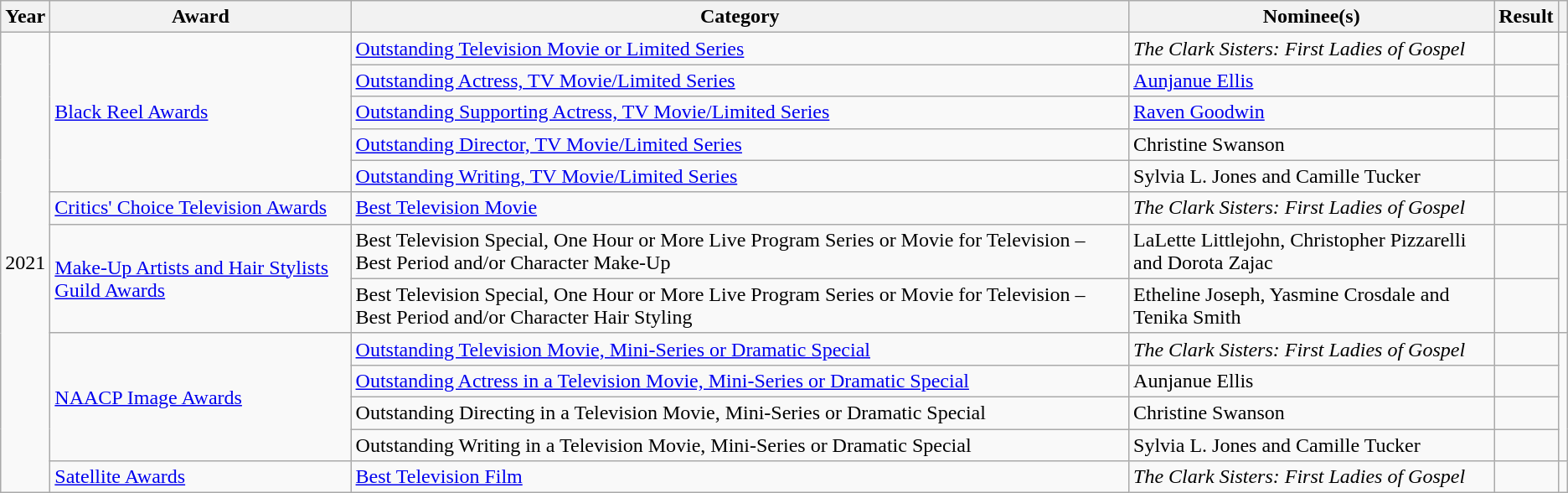<table class="wikitable sortable">
<tr>
<th scope="col">Year</th>
<th scope="col">Award</th>
<th scope="col">Category</th>
<th scope="col">Nominee(s)</th>
<th scope="col">Result</th>
<th scope="col" class="unsortable"></th>
</tr>
<tr>
<td rowspan="13" style="text-align:center;">2021</td>
<td rowspan="5"><a href='#'>Black Reel Awards</a></td>
<td><a href='#'>Outstanding Television Movie or Limited Series</a></td>
<td><em>The Clark Sisters: First Ladies of Gospel</em></td>
<td></td>
<td rowspan="5" align="center"></td>
</tr>
<tr>
<td><a href='#'>Outstanding Actress, TV Movie/Limited Series</a></td>
<td><a href='#'>Aunjanue Ellis</a></td>
<td></td>
</tr>
<tr>
<td><a href='#'>Outstanding Supporting Actress, TV Movie/Limited Series</a></td>
<td><a href='#'>Raven Goodwin</a></td>
<td></td>
</tr>
<tr>
<td><a href='#'>Outstanding Director, TV Movie/Limited Series</a></td>
<td>Christine Swanson</td>
<td></td>
</tr>
<tr>
<td><a href='#'>Outstanding Writing, TV Movie/Limited Series</a></td>
<td>Sylvia L. Jones and Camille Tucker</td>
<td></td>
</tr>
<tr>
<td><a href='#'>Critics' Choice Television Awards</a></td>
<td><a href='#'>Best Television Movie</a></td>
<td><em>The Clark Sisters: First Ladies of Gospel</em></td>
<td></td>
<td align="center"></td>
</tr>
<tr>
<td rowspan="2"><a href='#'>Make-Up Artists and Hair Stylists Guild Awards</a></td>
<td>Best Television Special, One Hour or More Live Program Series or Movie for Television – Best Period and/or Character Make-Up</td>
<td>LaLette Littlejohn, Christopher Pizzarelli and Dorota Zajac</td>
<td></td>
<td rowspan="2" align="center"></td>
</tr>
<tr>
<td>Best Television Special, One Hour or More Live Program Series or Movie for Television – Best Period and/or Character Hair Styling</td>
<td>Etheline Joseph, Yasmine Crosdale and Tenika Smith</td>
<td></td>
</tr>
<tr>
<td rowspan="4"><a href='#'>NAACP Image Awards</a></td>
<td><a href='#'>Outstanding Television Movie, Mini-Series or Dramatic Special</a></td>
<td><em>The Clark Sisters: First Ladies of Gospel</em></td>
<td></td>
<td rowspan="4" align="center"></td>
</tr>
<tr>
<td><a href='#'>Outstanding Actress in a Television Movie, Mini-Series or Dramatic Special</a></td>
<td>Aunjanue Ellis</td>
<td></td>
</tr>
<tr>
<td>Outstanding Directing in a Television Movie, Mini-Series or Dramatic Special</td>
<td>Christine Swanson</td>
<td></td>
</tr>
<tr>
<td>Outstanding Writing in a Television Movie, Mini-Series or Dramatic Special</td>
<td>Sylvia L. Jones and Camille Tucker</td>
<td></td>
</tr>
<tr>
<td><a href='#'>Satellite Awards</a></td>
<td><a href='#'>Best Television Film</a></td>
<td><em>The Clark Sisters: First Ladies of Gospel</em></td>
<td></td>
<td align="center"></td>
</tr>
</table>
